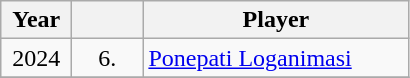<table class="wikitable">
<tr>
<th width=40>Year</th>
<th width=40></th>
<th width=170>Player</th>
</tr>
<tr>
<td align=center>2024</td>
<td align=center>6.</td>
<td><a href='#'>Ponepati Loganimasi</a></td>
</tr>
<tr>
</tr>
</table>
